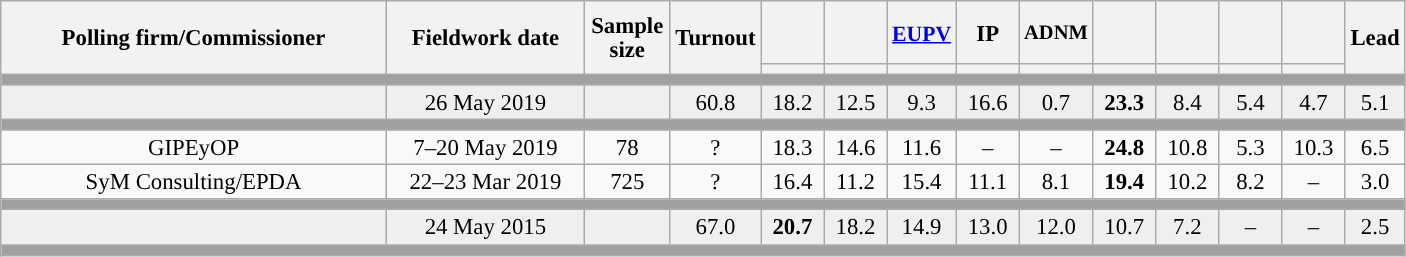<table class="wikitable collapsible collapsed" style="text-align:center; font-size:95%; line-height:16px;">
<tr style="height:42px;">
<th style="width:250px;" rowspan="2">Polling firm/Commissioner</th>
<th style="width:125px;" rowspan="2">Fieldwork date</th>
<th style="width:50px;" rowspan="2">Sample size</th>
<th style="width:45px;" rowspan="2">Turnout</th>
<th style="width:35px;"></th>
<th style="width:35px;"></th>
<th style="width:35px; font-size:95%;"><a href='#'>EUPV</a></th>
<th style="width:35px;">IP</th>
<th style="width:35px; font-size:90%;">ADNM</th>
<th style="width:35px;"></th>
<th style="width:35px;"></th>
<th style="width:35px;"></th>
<th style="width:35px;"></th>
<th style="width:30px;" rowspan="2">Lead</th>
</tr>
<tr>
<th style="color:inherit;background:"></th>
<th style="color:inherit;background:"></th>
<th style="color:inherit;background:"></th>
<th style="color:inherit;background:"></th>
<th style="color:inherit;background:"></th>
<th style="color:inherit;background:"></th>
<th style="color:inherit;background:"></th>
<th style="color:inherit;background:"></th>
<th style="color:inherit;background:"></th>
</tr>
<tr>
<td colspan="14" style="background:#A0A0A0"></td>
</tr>
<tr style="background:#EFEFEF;">
<td><strong></strong></td>
<td>26 May 2019</td>
<td></td>
<td>60.8</td>
<td>18.2<br></td>
<td>12.5<br></td>
<td>9.3<br></td>
<td>16.6<br></td>
<td>0.7<br></td>
<td><strong>23.3</strong><br></td>
<td>8.4<br></td>
<td>5.4<br></td>
<td>4.7<br></td>
<td style="background:">5.1</td>
</tr>
<tr>
<td colspan="14" style="background:#A0A0A0"></td>
</tr>
<tr>
<td>GIPEyOP</td>
<td>7–20 May 2019</td>
<td>78</td>
<td>?</td>
<td>18.3<br></td>
<td>14.6<br></td>
<td>11.6<br></td>
<td>–</td>
<td>–</td>
<td><strong>24.8</strong><br></td>
<td>10.8<br></td>
<td>5.3<br></td>
<td>10.3<br></td>
<td style="background:">6.5</td>
</tr>
<tr>
<td>SyM Consulting/EPDA</td>
<td>22–23 Mar 2019</td>
<td>725</td>
<td>?</td>
<td>16.4<br></td>
<td>11.2<br></td>
<td>15.4<br></td>
<td>11.1<br></td>
<td>8.1<br></td>
<td><strong>19.4</strong><br></td>
<td>10.2<br></td>
<td>8.2<br></td>
<td>–</td>
<td style="background:">3.0</td>
</tr>
<tr>
<td colspan="14" style="background:#A0A0A0"></td>
</tr>
<tr style="background:#EFEFEF;">
<td><strong></strong></td>
<td>24 May 2015</td>
<td></td>
<td>67.0</td>
<td><strong>20.7</strong><br></td>
<td>18.2<br></td>
<td>14.9<br></td>
<td>13.0<br></td>
<td>12.0<br></td>
<td>10.7<br></td>
<td>7.2<br></td>
<td>–</td>
<td>–</td>
<td style="background:">2.5</td>
</tr>
<tr>
<td colspan="14" style="background:#A0A0A0"></td>
</tr>
</table>
